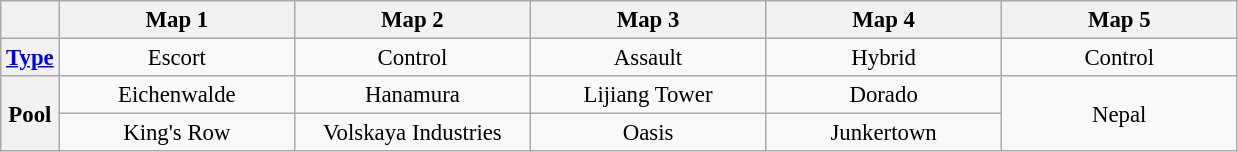<table class="wikitable" style="text-align: center; font-size: 95%;">
<tr>
<th></th>
<th style="width: 150px;">Map 1</th>
<th style="width: 150px;">Map 2</th>
<th style="width: 150px;">Map 3</th>
<th style="width: 150px;">Map 4</th>
<th style="width: 150px;">Map 5</th>
</tr>
<tr>
<th><a href='#'>Type</a></th>
<td>Escort</td>
<td>Control</td>
<td>Assault</td>
<td>Hybrid</td>
<td>Control</td>
</tr>
<tr>
<th rowspan="2">Pool</th>
<td>Eichenwalde</td>
<td>Hanamura</td>
<td>Lijiang Tower</td>
<td>Dorado</td>
<td rowspan="2">Nepal</td>
</tr>
<tr>
<td>King's Row</td>
<td>Volskaya Industries</td>
<td>Oasis</td>
<td>Junkertown</td>
</tr>
</table>
